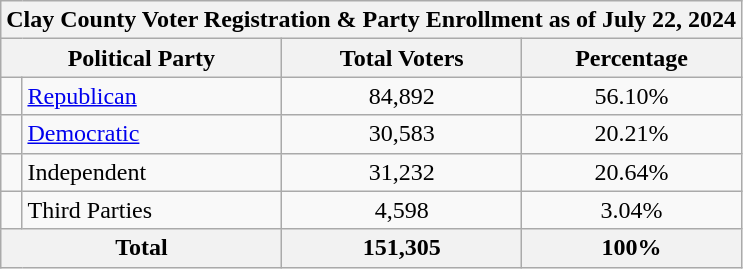<table class=wikitable>
<tr>
<th colspan = 6>Clay County Voter Registration & Party Enrollment as of July 22, 2024</th>
</tr>
<tr>
<th colspan = 2>Political Party</th>
<th>Total Voters</th>
<th>Percentage</th>
</tr>
<tr>
<td></td>
<td><a href='#'>Republican</a></td>
<td align = center>84,892</td>
<td align = center>56.10%</td>
</tr>
<tr>
<td></td>
<td><a href='#'>Democratic</a></td>
<td align = center>30,583</td>
<td align = center>20.21%</td>
</tr>
<tr>
<td></td>
<td>Independent</td>
<td align = center>31,232</td>
<td align = center>20.64%</td>
</tr>
<tr>
<td></td>
<td>Third Parties</td>
<td align = center>4,598</td>
<td align = center>3.04%</td>
</tr>
<tr>
<th colspan = 2>Total</th>
<th align = center>151,305</th>
<th align = center>100%</th>
</tr>
</table>
